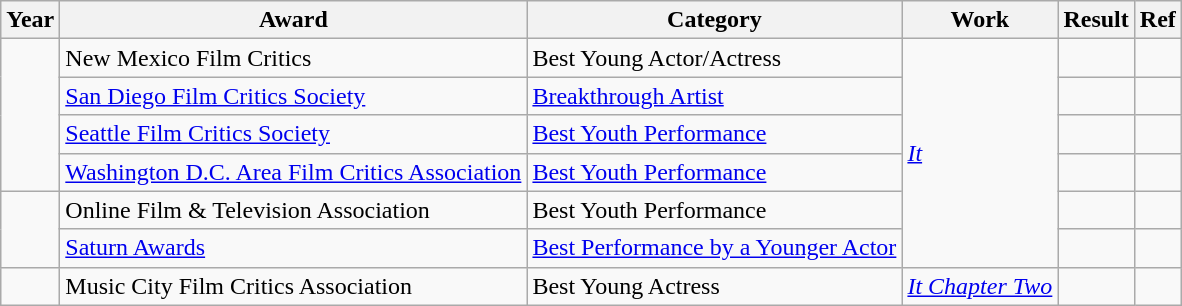<table class="wikitable sortable">
<tr>
<th>Year</th>
<th>Award</th>
<th>Category</th>
<th>Work</th>
<th>Result</th>
<th>Ref</th>
</tr>
<tr>
<td rowspan="4"></td>
<td>New Mexico Film Critics</td>
<td>Best Young Actor/Actress</td>
<td rowspan="6"><em><a href='#'>It</a></em></td>
<td></td>
<td style = "text-align: center;"></td>
</tr>
<tr>
<td><a href='#'>San Diego Film Critics Society</a></td>
<td><a href='#'>Breakthrough Artist</a></td>
<td></td>
<td style="text-align: center;"></td>
</tr>
<tr>
<td><a href='#'>Seattle Film Critics Society</a></td>
<td><a href='#'>Best Youth Performance</a></td>
<td></td>
<td style="text-align: center;"></td>
</tr>
<tr>
<td><a href='#'>Washington D.C. Area Film Critics Association</a></td>
<td><a href='#'>Best Youth Performance</a></td>
<td></td>
<td style="text-align: center;"></td>
</tr>
<tr>
<td rowspan="2"></td>
<td>Online Film & Television Association</td>
<td>Best Youth Performance</td>
<td></td>
<td style = "text-align: center;"></td>
</tr>
<tr>
<td><a href='#'>Saturn Awards</a></td>
<td><a href='#'>Best Performance by a Younger Actor</a></td>
<td></td>
<td style="text-align: center;"></td>
</tr>
<tr>
<td rowspan="1"></td>
<td>Music City Film Critics Association</td>
<td>Best Young Actress</td>
<td rowspan="1" style="text-align:center;"><em><a href='#'>It Chapter Two</a></em></td>
<td></td>
<td style="text-align: center;"></td>
</tr>
</table>
